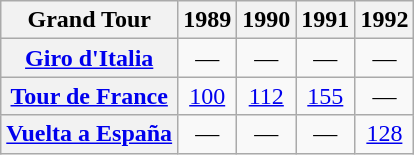<table class="wikitable plainrowheaders">
<tr>
<th>Grand Tour</th>
<th scope="col">1989</th>
<th scope="col">1990</th>
<th scope="col">1991</th>
<th scope="col">1992</th>
</tr>
<tr style="text-align:center;">
<th scope="row"> <a href='#'>Giro d'Italia</a></th>
<td>—</td>
<td>—</td>
<td>—</td>
<td>—</td>
</tr>
<tr style="text-align:center;">
<th scope="row"> <a href='#'>Tour de France</a></th>
<td style="text-align:center;"><a href='#'>100</a></td>
<td style="text-align:center;"><a href='#'>112</a></td>
<td style="text-align:center;"><a href='#'>155</a></td>
<td>—</td>
</tr>
<tr style="text-align:center;">
<th scope="row"> <a href='#'>Vuelta a España</a></th>
<td>—</td>
<td>—</td>
<td>—</td>
<td style="text-align:center;"><a href='#'>128</a></td>
</tr>
</table>
